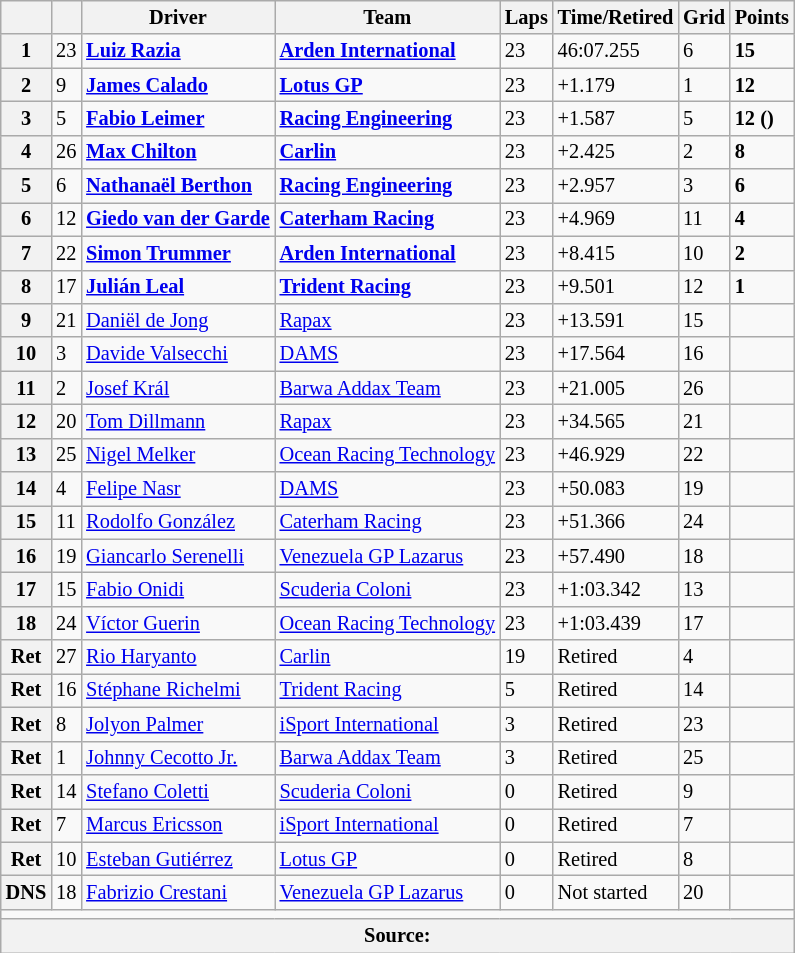<table class="wikitable" style="font-size:85%">
<tr>
<th></th>
<th></th>
<th>Driver</th>
<th>Team</th>
<th>Laps</th>
<th>Time/Retired</th>
<th>Grid</th>
<th>Points</th>
</tr>
<tr>
<th>1</th>
<td>23</td>
<td> <strong><a href='#'>Luiz Razia</a></strong></td>
<td><strong><a href='#'>Arden International</a></strong></td>
<td>23</td>
<td>46:07.255</td>
<td>6</td>
<td><strong>15</strong></td>
</tr>
<tr>
<th>2</th>
<td>9</td>
<td> <strong><a href='#'>James Calado</a></strong></td>
<td><strong><a href='#'>Lotus GP</a></strong></td>
<td>23</td>
<td>+1.179</td>
<td>1</td>
<td><strong>12</strong></td>
</tr>
<tr>
<th>3</th>
<td>5</td>
<td> <strong><a href='#'>Fabio Leimer</a></strong></td>
<td><strong><a href='#'>Racing Engineering</a></strong></td>
<td>23</td>
<td>+1.587</td>
<td>5</td>
<td><strong>12 ()</strong></td>
</tr>
<tr>
<th>4</th>
<td>26</td>
<td> <strong><a href='#'>Max Chilton</a></strong></td>
<td><strong><a href='#'>Carlin</a></strong></td>
<td>23</td>
<td>+2.425</td>
<td>2</td>
<td><strong>8</strong></td>
</tr>
<tr>
<th>5</th>
<td>6</td>
<td> <strong><a href='#'>Nathanaël Berthon</a></strong></td>
<td><strong><a href='#'>Racing Engineering</a></strong></td>
<td>23</td>
<td>+2.957</td>
<td>3</td>
<td><strong>6</strong></td>
</tr>
<tr>
<th>6</th>
<td>12</td>
<td> <strong><a href='#'>Giedo van der Garde</a></strong></td>
<td><strong><a href='#'>Caterham Racing</a></strong></td>
<td>23</td>
<td>+4.969</td>
<td>11</td>
<td><strong>4</strong></td>
</tr>
<tr>
<th>7</th>
<td>22</td>
<td> <strong><a href='#'>Simon Trummer</a></strong></td>
<td><strong><a href='#'>Arden International</a></strong></td>
<td>23</td>
<td>+8.415</td>
<td>10</td>
<td><strong>2</strong></td>
</tr>
<tr>
<th>8</th>
<td>17</td>
<td> <strong><a href='#'>Julián Leal</a></strong></td>
<td><strong><a href='#'>Trident Racing</a></strong></td>
<td>23</td>
<td>+9.501</td>
<td>12</td>
<td><strong>1</strong></td>
</tr>
<tr>
<th>9</th>
<td>21</td>
<td> <a href='#'>Daniël de Jong</a></td>
<td><a href='#'>Rapax</a></td>
<td>23</td>
<td>+13.591</td>
<td>15</td>
<td></td>
</tr>
<tr>
<th>10</th>
<td>3</td>
<td> <a href='#'>Davide Valsecchi</a></td>
<td><a href='#'>DAMS</a></td>
<td>23</td>
<td>+17.564</td>
<td>16</td>
<td></td>
</tr>
<tr>
<th>11</th>
<td>2</td>
<td> <a href='#'>Josef Král</a></td>
<td><a href='#'>Barwa Addax Team</a></td>
<td>23</td>
<td>+21.005</td>
<td>26</td>
<td></td>
</tr>
<tr>
<th>12</th>
<td>20</td>
<td> <a href='#'>Tom Dillmann</a></td>
<td><a href='#'>Rapax</a></td>
<td>23</td>
<td>+34.565</td>
<td>21</td>
<td></td>
</tr>
<tr>
<th>13</th>
<td>25</td>
<td> <a href='#'>Nigel Melker</a></td>
<td><a href='#'>Ocean Racing Technology</a></td>
<td>23</td>
<td>+46.929</td>
<td>22</td>
<td></td>
</tr>
<tr>
<th>14</th>
<td>4</td>
<td> <a href='#'>Felipe Nasr</a></td>
<td><a href='#'>DAMS</a></td>
<td>23</td>
<td>+50.083</td>
<td>19</td>
<td></td>
</tr>
<tr>
<th>15</th>
<td>11</td>
<td> <a href='#'>Rodolfo González</a></td>
<td><a href='#'>Caterham Racing</a></td>
<td>23</td>
<td>+51.366</td>
<td>24</td>
<td></td>
</tr>
<tr>
<th>16</th>
<td>19</td>
<td> <a href='#'>Giancarlo Serenelli</a></td>
<td><a href='#'>Venezuela GP Lazarus</a></td>
<td>23</td>
<td>+57.490</td>
<td>18</td>
<td></td>
</tr>
<tr>
<th>17</th>
<td>15</td>
<td> <a href='#'>Fabio Onidi</a></td>
<td><a href='#'>Scuderia Coloni</a></td>
<td>23</td>
<td>+1:03.342</td>
<td>13</td>
<td></td>
</tr>
<tr>
<th>18</th>
<td>24</td>
<td> <a href='#'>Víctor Guerin</a></td>
<td><a href='#'>Ocean Racing Technology</a></td>
<td>23</td>
<td>+1:03.439</td>
<td>17</td>
<td></td>
</tr>
<tr>
<th>Ret</th>
<td>27</td>
<td> <a href='#'>Rio Haryanto</a></td>
<td><a href='#'>Carlin</a></td>
<td>19</td>
<td>Retired</td>
<td>4</td>
<td></td>
</tr>
<tr>
<th>Ret</th>
<td>16</td>
<td> <a href='#'>Stéphane Richelmi</a></td>
<td><a href='#'>Trident Racing</a></td>
<td>5</td>
<td>Retired</td>
<td>14</td>
<td></td>
</tr>
<tr>
<th>Ret</th>
<td>8</td>
<td> <a href='#'>Jolyon Palmer</a></td>
<td><a href='#'>iSport International</a></td>
<td>3</td>
<td>Retired</td>
<td>23</td>
<td></td>
</tr>
<tr>
<th>Ret</th>
<td>1</td>
<td> <a href='#'>Johnny Cecotto Jr.</a></td>
<td><a href='#'>Barwa Addax Team</a></td>
<td>3</td>
<td>Retired</td>
<td>25</td>
<td></td>
</tr>
<tr>
<th>Ret</th>
<td>14</td>
<td> <a href='#'>Stefano Coletti</a></td>
<td><a href='#'>Scuderia Coloni</a></td>
<td>0</td>
<td>Retired</td>
<td>9</td>
<td></td>
</tr>
<tr>
<th>Ret</th>
<td>7</td>
<td> <a href='#'>Marcus Ericsson</a></td>
<td><a href='#'>iSport International</a></td>
<td>0</td>
<td>Retired</td>
<td>7</td>
<td></td>
</tr>
<tr>
<th>Ret</th>
<td>10</td>
<td> <a href='#'>Esteban Gutiérrez</a></td>
<td><a href='#'>Lotus GP</a></td>
<td>0</td>
<td>Retired</td>
<td>8</td>
<td></td>
</tr>
<tr>
<th>DNS</th>
<td>18</td>
<td> <a href='#'>Fabrizio Crestani</a></td>
<td><a href='#'>Venezuela GP Lazarus</a></td>
<td>0</td>
<td>Not started</td>
<td>20</td>
<td></td>
</tr>
<tr>
<td colspan=8></td>
</tr>
<tr>
<th colspan=9>Source:</th>
</tr>
</table>
